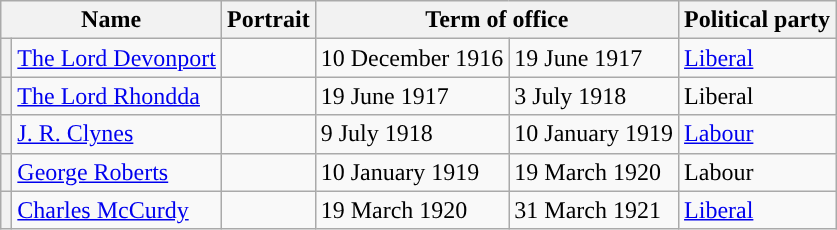<table class="wikitable">
<tr>
<th colspan=2>Name</th>
<th>Portrait</th>
<th colspan=2>Term of office</th>
<th>Political party</th>
</tr>
<tr>
<th style="background-color: "></th>
<td><a href='#'>The Lord Devonport</a></td>
<td></td>
<td>10 December 1916</td>
<td>19 June 1917</td>
<td><a href='#'>Liberal</a></td>
</tr>
<tr>
<th style="background-color: "></th>
<td><a href='#'>The Lord Rhondda</a></td>
<td></td>
<td>19 June 1917</td>
<td>3 July 1918</td>
<td>Liberal</td>
</tr>
<tr>
<th style="background-color: "></th>
<td><a href='#'>J. R. Clynes</a></td>
<td></td>
<td>9 July 1918</td>
<td>10 January 1919</td>
<td><a href='#'>Labour</a></td>
</tr>
<tr>
<th style="background-color: "></th>
<td><a href='#'>George Roberts</a></td>
<td></td>
<td>10 January 1919</td>
<td>19 March 1920</td>
<td>Labour</td>
</tr>
<tr>
<th style="background-color: "></th>
<td><a href='#'>Charles McCurdy</a></td>
<td></td>
<td>19 March 1920</td>
<td>31 March 1921</td>
<td><a href='#'>Liberal</a></td>
</tr>
</table>
